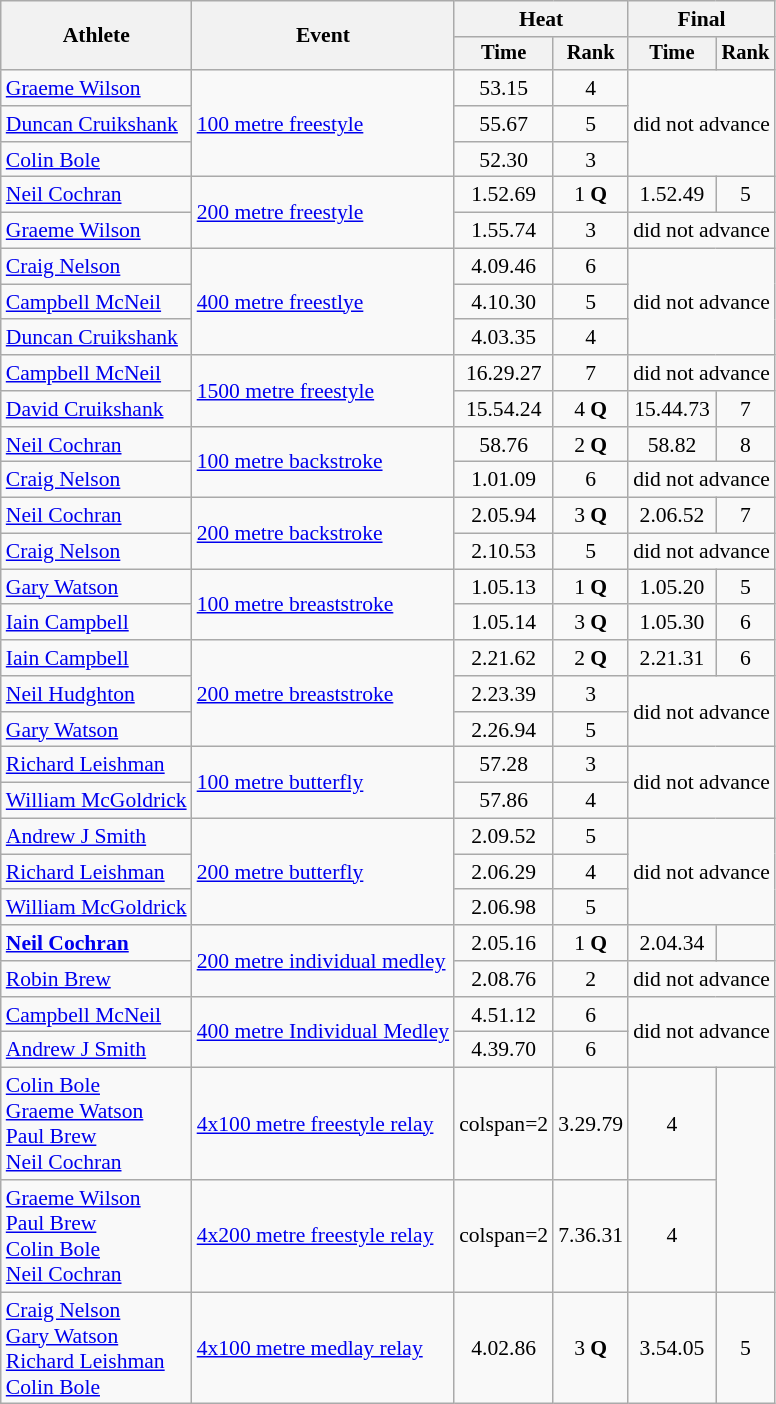<table class=wikitable style=font-size:90%>
<tr>
<th rowspan=2>Athlete</th>
<th rowspan=2>Event</th>
<th colspan=2>Heat</th>
<th colspan=2>Final</th>
</tr>
<tr style=font-size:95%>
<th>Time</th>
<th>Rank</th>
<th>Time</th>
<th>Rank</th>
</tr>
<tr align=center>
<td align=left><a href='#'>Graeme Wilson</a></td>
<td align=left rowspan=3><a href='#'>100 metre freestyle</a></td>
<td>53.15</td>
<td>4</td>
<td colspan=2 rowspan=3>did not advance</td>
</tr>
<tr align=center>
<td align=left><a href='#'>Duncan Cruikshank</a></td>
<td>55.67</td>
<td>5</td>
</tr>
<tr align=center>
<td align=left><a href='#'>Colin Bole</a></td>
<td>52.30</td>
<td>3</td>
</tr>
<tr align=center>
<td align=left><a href='#'>Neil Cochran</a></td>
<td align=left rowspan=2><a href='#'>200 metre freestyle</a></td>
<td>1.52.69</td>
<td>1 <strong>Q</strong></td>
<td>1.52.49</td>
<td>5</td>
</tr>
<tr align=center>
<td align=left><a href='#'>Graeme Wilson</a></td>
<td>1.55.74</td>
<td>3</td>
<td colspan=2>did not advance</td>
</tr>
<tr align=center>
<td align=left><a href='#'>Craig Nelson</a></td>
<td align=left rowspan=3><a href='#'>400 metre freestlye</a></td>
<td>4.09.46</td>
<td>6</td>
<td colspan=2 rowspan=3>did not advance</td>
</tr>
<tr align=center>
<td align=left><a href='#'>Campbell McNeil</a></td>
<td>4.10.30</td>
<td>5</td>
</tr>
<tr align=center>
<td align=left><a href='#'>Duncan Cruikshank</a></td>
<td>4.03.35</td>
<td>4</td>
</tr>
<tr align=center>
<td align=left><a href='#'>Campbell McNeil</a></td>
<td align=left rowspan=2><a href='#'>1500 metre freestyle</a></td>
<td>16.29.27</td>
<td>7</td>
<td colspan=2>did not advance</td>
</tr>
<tr align=center>
<td align=left><a href='#'>David Cruikshank</a></td>
<td>15.54.24</td>
<td>4 <strong>Q</strong></td>
<td>15.44.73</td>
<td>7</td>
</tr>
<tr align=center>
<td align=left><a href='#'>Neil Cochran</a></td>
<td align=left rowspan=2><a href='#'>100 metre backstroke</a></td>
<td>58.76</td>
<td>2 <strong>Q</strong></td>
<td>58.82</td>
<td>8</td>
</tr>
<tr align=center>
<td align=left><a href='#'>Craig Nelson</a></td>
<td>1.01.09</td>
<td>6</td>
<td colspan=2>did not advance</td>
</tr>
<tr align=center>
<td align=left><a href='#'>Neil Cochran</a></td>
<td align=left rowspan=2><a href='#'>200 metre backstroke</a></td>
<td>2.05.94</td>
<td>3 <strong>Q</strong></td>
<td>2.06.52</td>
<td>7</td>
</tr>
<tr align=center>
<td align=left><a href='#'>Craig Nelson</a></td>
<td>2.10.53</td>
<td>5</td>
<td colspan=2>did not advance</td>
</tr>
<tr align=center>
<td align=left><a href='#'>Gary Watson</a></td>
<td align=left rowspan=2><a href='#'>100 metre breaststroke</a></td>
<td>1.05.13</td>
<td>1 <strong>Q</strong></td>
<td>1.05.20</td>
<td>5</td>
</tr>
<tr align=center>
<td align=left><a href='#'>Iain Campbell</a></td>
<td>1.05.14</td>
<td>3 <strong>Q</strong></td>
<td>1.05.30</td>
<td>6</td>
</tr>
<tr align=center>
<td align=left><a href='#'>Iain Campbell</a></td>
<td align=left rowspan=3><a href='#'>200 metre breaststroke</a></td>
<td>2.21.62</td>
<td>2 <strong>Q</strong></td>
<td>2.21.31</td>
<td>6</td>
</tr>
<tr align=center>
<td align=left><a href='#'>Neil Hudghton</a></td>
<td>2.23.39</td>
<td>3</td>
<td colspan=2 rowspan=2>did not advance</td>
</tr>
<tr align=center>
<td align=left><a href='#'>Gary Watson</a></td>
<td>2.26.94</td>
<td>5</td>
</tr>
<tr align=center>
<td align=left><a href='#'>Richard Leishman</a></td>
<td align=left rowspan=2><a href='#'>100 metre butterfly</a></td>
<td>57.28</td>
<td>3</td>
<td colspan=2 rowspan=2>did not advance</td>
</tr>
<tr align=center>
<td align=left><a href='#'>William McGoldrick</a></td>
<td>57.86</td>
<td>4</td>
</tr>
<tr align=center>
<td align=left><a href='#'>Andrew J Smith</a></td>
<td align=left rowspan=3><a href='#'>200 metre butterfly</a></td>
<td>2.09.52</td>
<td>5</td>
<td colspan=2 rowspan=3>did not advance</td>
</tr>
<tr align=center>
<td align=left><a href='#'>Richard Leishman</a></td>
<td>2.06.29</td>
<td>4</td>
</tr>
<tr align=center>
<td align=left><a href='#'>William McGoldrick</a></td>
<td>2.06.98</td>
<td>5</td>
</tr>
<tr align=center>
<td align=left><strong><a href='#'>Neil Cochran</a></strong></td>
<td align=left rowspan=2><a href='#'>200 metre individual medley</a></td>
<td>2.05.16</td>
<td>1 <strong>Q</strong></td>
<td>2.04.34</td>
<td></td>
</tr>
<tr align=center>
<td align=left><a href='#'>Robin Brew</a></td>
<td>2.08.76</td>
<td>2</td>
<td colspan=2>did not advance</td>
</tr>
<tr align=center>
<td align=left><a href='#'>Campbell McNeil</a></td>
<td align=left rowspan=2><a href='#'>400 metre Individual Medley</a></td>
<td>4.51.12</td>
<td>6</td>
<td colspan=2 rowspan=2>did not advance</td>
</tr>
<tr align=center>
<td align=left><a href='#'>Andrew J Smith</a></td>
<td>4.39.70</td>
<td>6</td>
</tr>
<tr align=center>
<td align=left><a href='#'>Colin Bole</a><br><a href='#'>Graeme Watson</a><br><a href='#'>Paul Brew</a><br><a href='#'>Neil Cochran</a></td>
<td align=left><a href='#'>4x100 metre freestyle relay</a></td>
<td>colspan=2 </td>
<td>3.29.79</td>
<td>4</td>
</tr>
<tr align=center>
<td align=left><a href='#'>Graeme Wilson</a><br><a href='#'>Paul Brew</a><br><a href='#'>Colin Bole</a><br><a href='#'>Neil Cochran</a></td>
<td align=left><a href='#'>4x200 metre freestyle relay</a></td>
<td>colspan=2 </td>
<td>7.36.31</td>
<td>4</td>
</tr>
<tr align=center>
<td align=left><a href='#'>Craig Nelson</a><br><a href='#'>Gary Watson</a><br><a href='#'>Richard Leishman</a><br><a href='#'>Colin Bole</a></td>
<td align=left><a href='#'>4x100 metre medlay relay</a></td>
<td>4.02.86</td>
<td>3 <strong>Q</strong></td>
<td>3.54.05</td>
<td>5</td>
</tr>
</table>
